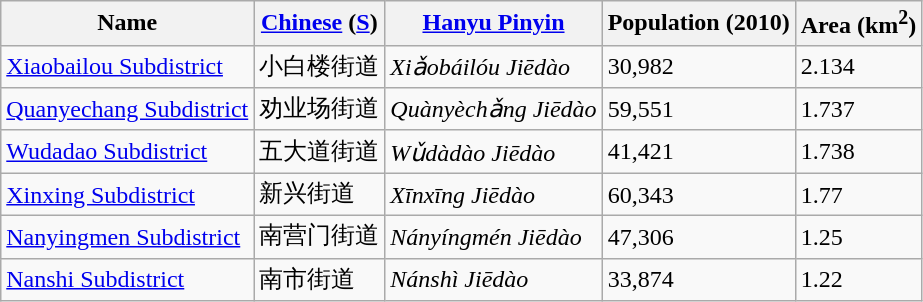<table class="wikitable">
<tr>
<th>Name</th>
<th><a href='#'>Chinese</a> (<a href='#'>S</a>)</th>
<th><a href='#'>Hanyu Pinyin</a></th>
<th>Population (2010)</th>
<th>Area (km<sup>2</sup>)</th>
</tr>
<tr>
<td><a href='#'>Xiaobailou Subdistrict</a></td>
<td>小白楼街道</td>
<td><em>Xiǎobáilóu Jiēdào</em></td>
<td>30,982</td>
<td>2.134</td>
</tr>
<tr>
<td><a href='#'>Quanyechang Subdistrict</a></td>
<td>劝业场街道</td>
<td><em>Quànyèchǎng Jiēdào</em></td>
<td>59,551</td>
<td>1.737</td>
</tr>
<tr>
<td><a href='#'>Wudadao Subdistrict</a></td>
<td>五大道街道</td>
<td><em>Wǔdàdào Jiēdào</em></td>
<td>41,421</td>
<td>1.738</td>
</tr>
<tr>
<td><a href='#'>Xinxing Subdistrict</a></td>
<td>新兴街道</td>
<td><em>Xīnxīng Jiēdào</em></td>
<td>60,343</td>
<td>1.77</td>
</tr>
<tr>
<td><a href='#'>Nanyingmen Subdistrict</a></td>
<td>南营门街道</td>
<td><em>Nányíngmén Jiēdào</em></td>
<td>47,306</td>
<td>1.25</td>
</tr>
<tr>
<td><a href='#'>Nanshi Subdistrict</a></td>
<td>南市街道</td>
<td><em>Nánshì Jiēdào</em></td>
<td>33,874</td>
<td>1.22</td>
</tr>
</table>
